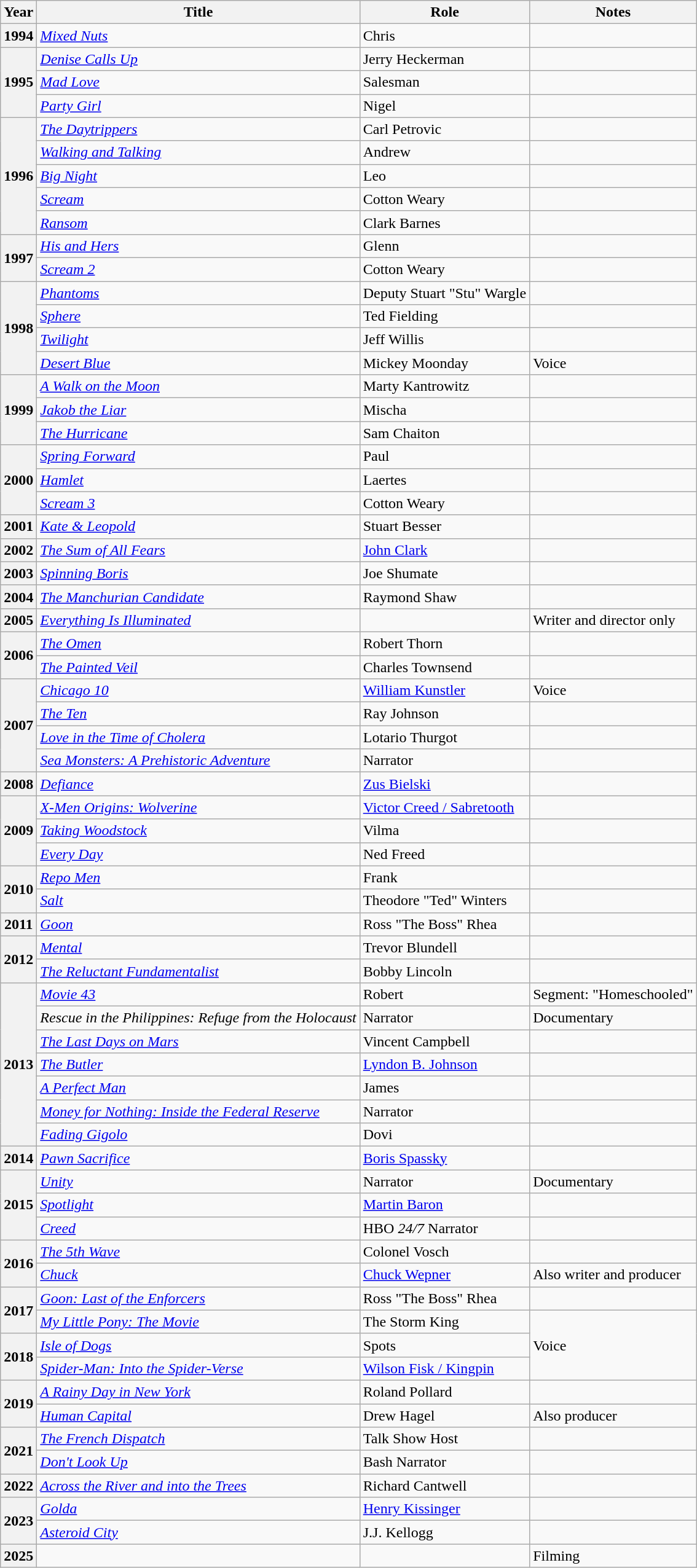<table class="wikitable plainrowheaders sortable" style="margin-right: 0;">
<tr>
<th scope="col">Year</th>
<th scope="col">Title</th>
<th scope="col">Role</th>
<th scope="col" class="unsortable">Notes</th>
</tr>
<tr>
<th scope="row">1994</th>
<td><em><a href='#'>Mixed Nuts</a></em></td>
<td>Chris</td>
<td></td>
</tr>
<tr>
<th rowspan="3" scope="row">1995</th>
<td><em><a href='#'>Denise Calls Up</a></em></td>
<td>Jerry Heckerman</td>
<td></td>
</tr>
<tr>
<td><em><a href='#'>Mad Love</a></em></td>
<td>Salesman</td>
<td></td>
</tr>
<tr>
<td><em><a href='#'>Party Girl</a></em></td>
<td>Nigel</td>
<td></td>
</tr>
<tr>
<th rowspan="5" scope="row">1996</th>
<td><em><a href='#'>The Daytrippers</a></em></td>
<td>Carl Petrovic</td>
<td></td>
</tr>
<tr>
<td><em><a href='#'>Walking and Talking</a></em></td>
<td>Andrew</td>
<td></td>
</tr>
<tr>
<td><em><a href='#'>Big Night</a></em></td>
<td>Leo</td>
<td></td>
</tr>
<tr>
<td><em><a href='#'>Scream</a></em></td>
<td>Cotton Weary</td>
<td></td>
</tr>
<tr>
<td><em><a href='#'>Ransom</a></em></td>
<td>Clark Barnes</td>
<td></td>
</tr>
<tr>
<th rowspan="2" scope="row">1997</th>
<td><em><a href='#'>His and Hers</a></em></td>
<td>Glenn</td>
<td></td>
</tr>
<tr>
<td><em><a href='#'>Scream 2</a></em></td>
<td>Cotton Weary</td>
<td></td>
</tr>
<tr>
<th rowspan="4" scope="row">1998</th>
<td><em><a href='#'>Phantoms</a></em></td>
<td>Deputy Stuart "Stu" Wargle</td>
<td></td>
</tr>
<tr>
<td><em><a href='#'>Sphere</a></em></td>
<td>Ted Fielding</td>
<td></td>
</tr>
<tr>
<td><em><a href='#'>Twilight</a></em></td>
<td>Jeff Willis</td>
<td></td>
</tr>
<tr>
<td><em><a href='#'>Desert Blue</a></em></td>
<td>Mickey Moonday</td>
<td>Voice</td>
</tr>
<tr>
<th rowspan="3" scope="row">1999</th>
<td><em><a href='#'>A Walk on the Moon</a></em></td>
<td>Marty Kantrowitz</td>
<td></td>
</tr>
<tr>
<td><em><a href='#'>Jakob the Liar</a></em></td>
<td>Mischa</td>
<td></td>
</tr>
<tr>
<td><em><a href='#'>The Hurricane</a></em></td>
<td>Sam Chaiton</td>
<td></td>
</tr>
<tr>
<th rowspan="3" scope="row">2000</th>
<td><em><a href='#'>Spring Forward</a></em></td>
<td>Paul</td>
<td></td>
</tr>
<tr>
<td><em><a href='#'>Hamlet</a></em></td>
<td>Laertes</td>
<td></td>
</tr>
<tr>
<td><em><a href='#'>Scream 3</a></em></td>
<td>Cotton Weary</td>
<td></td>
</tr>
<tr>
<th scope="row">2001</th>
<td><em><a href='#'>Kate & Leopold</a></em></td>
<td>Stuart Besser</td>
<td></td>
</tr>
<tr>
<th scope="row">2002</th>
<td><em><a href='#'>The Sum of All Fears</a></em></td>
<td><a href='#'>John Clark</a></td>
<td></td>
</tr>
<tr>
<th scope="row">2003</th>
<td><em><a href='#'>Spinning Boris</a></em></td>
<td>Joe Shumate</td>
<td></td>
</tr>
<tr>
<th scope="row">2004</th>
<td><em><a href='#'>The Manchurian Candidate</a></em></td>
<td>Raymond Shaw</td>
<td></td>
</tr>
<tr>
<th scope="row">2005</th>
<td><em><a href='#'>Everything Is Illuminated</a></em></td>
<td></td>
<td>Writer and director only</td>
</tr>
<tr>
<th rowspan="2" scope="row">2006</th>
<td><em><a href='#'>The Omen</a></em></td>
<td>Robert Thorn</td>
<td></td>
</tr>
<tr>
<td><em><a href='#'>The Painted Veil</a></em></td>
<td>Charles Townsend</td>
<td></td>
</tr>
<tr>
<th rowspan="4" scope="row">2007</th>
<td><em><a href='#'>Chicago 10</a></em></td>
<td><a href='#'>William Kunstler</a></td>
<td>Voice</td>
</tr>
<tr>
<td><em><a href='#'>The Ten</a></em></td>
<td>Ray Johnson</td>
<td></td>
</tr>
<tr>
<td><em><a href='#'>Love in the Time of Cholera</a></em></td>
<td>Lotario Thurgot</td>
<td></td>
</tr>
<tr>
<td><em><a href='#'>Sea Monsters: A Prehistoric Adventure</a></em></td>
<td>Narrator</td>
<td></td>
</tr>
<tr>
<th scope="row">2008</th>
<td><em><a href='#'>Defiance</a></em></td>
<td><a href='#'>Zus Bielski</a></td>
<td></td>
</tr>
<tr>
<th rowspan="3" scope="row">2009</th>
<td><em><a href='#'>X-Men Origins: Wolverine</a></em></td>
<td><a href='#'>Victor Creed / Sabretooth</a></td>
<td></td>
</tr>
<tr>
<td><em><a href='#'>Taking Woodstock</a></em></td>
<td>Vilma</td>
<td></td>
</tr>
<tr>
<td><em><a href='#'>Every Day</a></em></td>
<td>Ned Freed</td>
<td></td>
</tr>
<tr>
<th rowspan="2" scope="row">2010</th>
<td><em><a href='#'>Repo Men</a></em></td>
<td>Frank</td>
<td></td>
</tr>
<tr>
<td><em><a href='#'>Salt</a></em></td>
<td>Theodore "Ted" Winters</td>
<td></td>
</tr>
<tr>
<th scope="row">2011</th>
<td><em><a href='#'>Goon</a></em></td>
<td>Ross "The Boss" Rhea</td>
<td></td>
</tr>
<tr>
<th rowspan="2" scope="row">2012</th>
<td><em><a href='#'>Mental</a></em></td>
<td>Trevor Blundell</td>
<td></td>
</tr>
<tr>
<td><em><a href='#'>The Reluctant Fundamentalist</a></em></td>
<td>Bobby Lincoln</td>
<td></td>
</tr>
<tr>
<th rowspan="7" scope="row">2013</th>
<td><em><a href='#'>Movie 43</a></em></td>
<td>Robert</td>
<td>Segment: "Homeschooled"</td>
</tr>
<tr>
<td><em>Rescue in the Philippines: Refuge from the Holocaust</em></td>
<td>Narrator</td>
<td>Documentary</td>
</tr>
<tr>
<td><em><a href='#'>The Last Days on Mars</a></em></td>
<td>Vincent Campbell</td>
<td></td>
</tr>
<tr>
<td><em><a href='#'>The Butler</a></em></td>
<td><a href='#'>Lyndon B. Johnson</a></td>
<td></td>
</tr>
<tr>
<td><em><a href='#'>A Perfect Man</a></em></td>
<td>James</td>
<td></td>
</tr>
<tr>
<td><em><a href='#'>Money for Nothing: Inside the Federal Reserve</a></em></td>
<td>Narrator</td>
<td></td>
</tr>
<tr>
<td><em><a href='#'>Fading Gigolo</a></em></td>
<td>Dovi</td>
<td></td>
</tr>
<tr>
<th scope="row">2014</th>
<td><em><a href='#'>Pawn Sacrifice</a></em></td>
<td><a href='#'>Boris Spassky</a></td>
<td></td>
</tr>
<tr>
<th rowspan="3" scope="row">2015</th>
<td><em><a href='#'>Unity</a></em></td>
<td>Narrator</td>
<td>Documentary</td>
</tr>
<tr>
<td><em><a href='#'>Spotlight</a></em></td>
<td><a href='#'>Martin Baron</a></td>
<td></td>
</tr>
<tr>
<td><em><a href='#'>Creed</a></em></td>
<td>HBO <em>24/7</em> Narrator</td>
<td></td>
</tr>
<tr>
<th rowspan="2" scope="row">2016</th>
<td><em><a href='#'>The 5th Wave</a></em></td>
<td>Colonel Vosch</td>
<td></td>
</tr>
<tr>
<td><em><a href='#'>Chuck</a></em></td>
<td><a href='#'>Chuck Wepner</a></td>
<td>Also writer and producer</td>
</tr>
<tr>
<th rowspan="2" scope="row">2017</th>
<td><em><a href='#'>Goon: Last of the Enforcers</a></em></td>
<td>Ross "The Boss" Rhea</td>
<td></td>
</tr>
<tr>
<td><em><a href='#'>My Little Pony: The Movie</a></em></td>
<td>The Storm King</td>
<td rowspan="3">Voice</td>
</tr>
<tr>
<th rowspan="2" scope="row">2018</th>
<td><em><a href='#'>Isle of Dogs</a></em></td>
<td>Spots</td>
</tr>
<tr>
<td><em><a href='#'>Spider-Man: Into the Spider-Verse</a></em></td>
<td><a href='#'>Wilson Fisk / Kingpin</a></td>
</tr>
<tr>
<th rowspan="2" scope="row">2019</th>
<td><em><a href='#'>A Rainy Day in New York</a></em></td>
<td>Roland Pollard</td>
<td></td>
</tr>
<tr>
<td><em><a href='#'>Human Capital</a></em></td>
<td>Drew Hagel</td>
<td>Also producer</td>
</tr>
<tr>
<th rowspan="2" scope="row">2021</th>
<td><em><a href='#'>The French Dispatch</a></em></td>
<td>Talk Show Host</td>
<td></td>
</tr>
<tr>
<td><em><a href='#'>Don't Look Up</a></em></td>
<td>Bash Narrator</td>
<td></td>
</tr>
<tr>
<th scope="row">2022</th>
<td><em><a href='#'>Across the River and into the Trees</a></em></td>
<td>Richard Cantwell</td>
<td></td>
</tr>
<tr>
<th rowspan="2" scope="row">2023</th>
<td><em><a href='#'>Golda</a></em></td>
<td><a href='#'>Henry Kissinger</a></td>
<td></td>
</tr>
<tr>
<td><em><a href='#'>Asteroid City</a></em></td>
<td>J.J. Kellogg</td>
<td></td>
</tr>
<tr>
<th scope="row">2025</th>
<td></td>
<td></td>
<td>Filming</td>
</tr>
</table>
